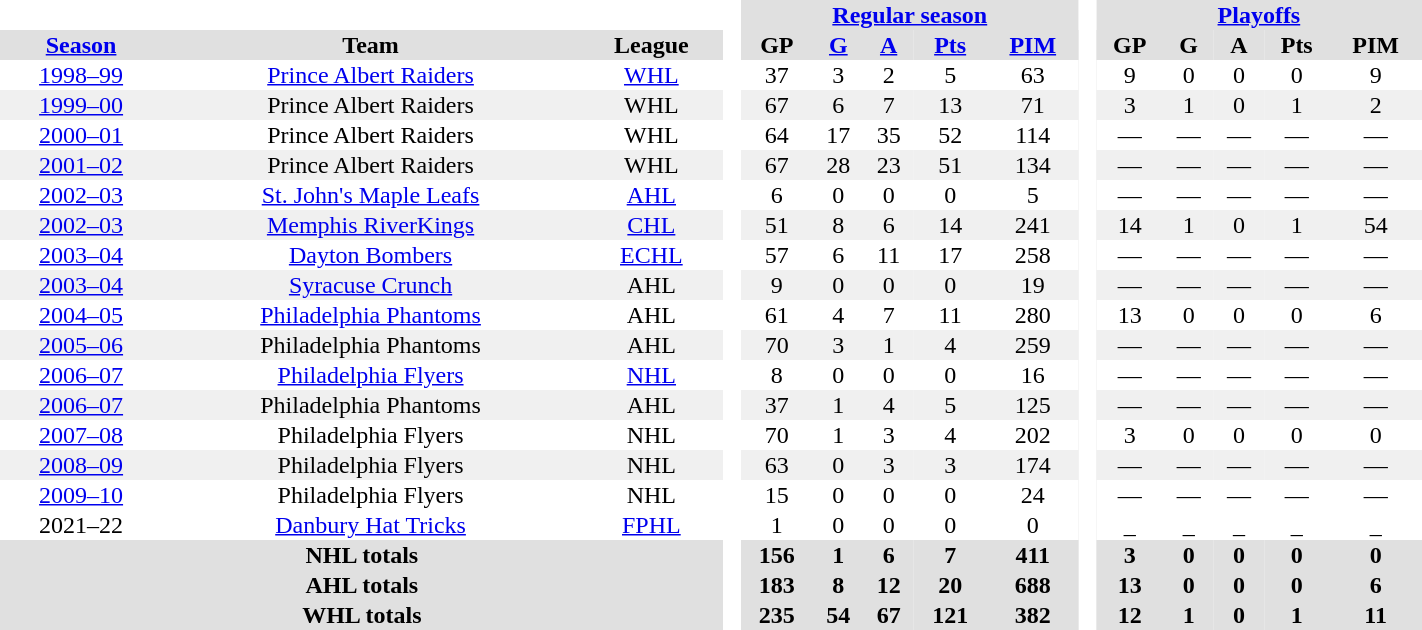<table BORDER="0" CELLPADDING="1" CELLSPACING="0" width="75%" style="text-align:center">
<tr bgcolor="#e0e0e0">
<th colspan="3" bgcolor="#ffffff"> </th>
<th rowspan="99" bgcolor="#ffffff"> </th>
<th colspan="5"><a href='#'>Regular season</a></th>
<th rowspan="99" bgcolor="#ffffff"> </th>
<th colspan="5"><a href='#'>Playoffs</a></th>
</tr>
<tr bgcolor="#e0e0e0">
<th><a href='#'>Season</a></th>
<th>Team</th>
<th>League</th>
<th>GP</th>
<th><a href='#'>G</a></th>
<th><a href='#'>A</a></th>
<th><a href='#'>Pts</a></th>
<th><a href='#'>PIM</a></th>
<th>GP</th>
<th>G</th>
<th>A</th>
<th>Pts</th>
<th>PIM</th>
</tr>
<tr>
<td><a href='#'>1998–99</a></td>
<td><a href='#'>Prince Albert Raiders</a></td>
<td><a href='#'>WHL</a></td>
<td>37</td>
<td>3</td>
<td>2</td>
<td>5</td>
<td>63</td>
<td>9</td>
<td>0</td>
<td>0</td>
<td>0</td>
<td>9</td>
</tr>
<tr bgcolor="#f0f0f0">
<td><a href='#'>1999–00</a></td>
<td>Prince Albert Raiders</td>
<td>WHL</td>
<td>67</td>
<td>6</td>
<td>7</td>
<td>13</td>
<td>71</td>
<td>3</td>
<td>1</td>
<td>0</td>
<td>1</td>
<td>2</td>
</tr>
<tr>
<td><a href='#'>2000–01</a></td>
<td>Prince Albert Raiders</td>
<td>WHL</td>
<td>64</td>
<td>17</td>
<td>35</td>
<td>52</td>
<td>114</td>
<td>—</td>
<td>—</td>
<td>—</td>
<td>—</td>
<td>—</td>
</tr>
<tr bgcolor="#f0f0f0">
<td><a href='#'>2001–02</a></td>
<td>Prince Albert Raiders</td>
<td>WHL</td>
<td>67</td>
<td>28</td>
<td>23</td>
<td>51</td>
<td>134</td>
<td>—</td>
<td>—</td>
<td>—</td>
<td>—</td>
<td>—</td>
</tr>
<tr>
<td><a href='#'>2002–03</a></td>
<td><a href='#'>St. John's Maple Leafs</a></td>
<td><a href='#'>AHL</a></td>
<td>6</td>
<td>0</td>
<td>0</td>
<td>0</td>
<td>5</td>
<td>—</td>
<td>—</td>
<td>—</td>
<td>—</td>
<td>—</td>
</tr>
<tr bgcolor="#f0f0f0">
<td><a href='#'>2002–03</a></td>
<td><a href='#'>Memphis RiverKings</a></td>
<td><a href='#'>CHL</a></td>
<td>51</td>
<td>8</td>
<td>6</td>
<td>14</td>
<td>241</td>
<td>14</td>
<td>1</td>
<td>0</td>
<td>1</td>
<td>54</td>
</tr>
<tr>
<td><a href='#'>2003–04</a></td>
<td><a href='#'>Dayton Bombers</a></td>
<td><a href='#'>ECHL</a></td>
<td>57</td>
<td>6</td>
<td>11</td>
<td>17</td>
<td>258</td>
<td>—</td>
<td>—</td>
<td>—</td>
<td>—</td>
<td>—</td>
</tr>
<tr bgcolor="#f0f0f0">
<td><a href='#'>2003–04</a></td>
<td><a href='#'>Syracuse Crunch</a></td>
<td>AHL</td>
<td>9</td>
<td>0</td>
<td>0</td>
<td>0</td>
<td>19</td>
<td>—</td>
<td>—</td>
<td>—</td>
<td>—</td>
<td>—</td>
</tr>
<tr>
<td><a href='#'>2004–05</a></td>
<td><a href='#'>Philadelphia Phantoms</a></td>
<td>AHL</td>
<td>61</td>
<td>4</td>
<td>7</td>
<td>11</td>
<td>280</td>
<td>13</td>
<td>0</td>
<td>0</td>
<td>0</td>
<td>6</td>
</tr>
<tr bgcolor="#f0f0f0">
<td><a href='#'>2005–06</a></td>
<td>Philadelphia Phantoms</td>
<td>AHL</td>
<td>70</td>
<td>3</td>
<td>1</td>
<td>4</td>
<td>259</td>
<td>—</td>
<td>—</td>
<td>—</td>
<td>—</td>
<td>—</td>
</tr>
<tr>
<td><a href='#'>2006–07</a></td>
<td><a href='#'>Philadelphia Flyers</a></td>
<td><a href='#'>NHL</a></td>
<td>8</td>
<td>0</td>
<td>0</td>
<td>0</td>
<td>16</td>
<td>—</td>
<td>—</td>
<td>—</td>
<td>—</td>
<td>—</td>
</tr>
<tr bgcolor="#f0f0f0">
<td><a href='#'>2006–07</a></td>
<td>Philadelphia Phantoms</td>
<td>AHL</td>
<td>37</td>
<td>1</td>
<td>4</td>
<td>5</td>
<td>125</td>
<td>—</td>
<td>—</td>
<td>—</td>
<td>—</td>
<td>—</td>
</tr>
<tr>
<td><a href='#'>2007–08</a></td>
<td>Philadelphia Flyers</td>
<td>NHL</td>
<td>70</td>
<td>1</td>
<td>3</td>
<td>4</td>
<td>202</td>
<td>3</td>
<td>0</td>
<td>0</td>
<td>0</td>
<td>0</td>
</tr>
<tr bgcolor="#f0f0f0">
<td><a href='#'>2008–09</a></td>
<td>Philadelphia Flyers</td>
<td>NHL</td>
<td>63</td>
<td>0</td>
<td>3</td>
<td>3</td>
<td>174</td>
<td>—</td>
<td>—</td>
<td>—</td>
<td>—</td>
<td>—</td>
</tr>
<tr>
<td><a href='#'>2009–10</a></td>
<td>Philadelphia Flyers</td>
<td>NHL</td>
<td>15</td>
<td>0</td>
<td>0</td>
<td>0</td>
<td>24</td>
<td>—</td>
<td>—</td>
<td>—</td>
<td>—</td>
<td>—</td>
</tr>
<tr>
<td>2021–22</td>
<td><a href='#'>Danbury Hat Tricks</a></td>
<td><a href='#'>FPHL</a></td>
<td>1</td>
<td>0</td>
<td>0</td>
<td>0</td>
<td>0</td>
<td>_</td>
<td>_</td>
<td>_</td>
<td>_</td>
<td>_</td>
</tr>
<tr bgcolor="#e0e0e0">
<th colspan="3">NHL totals</th>
<th>156</th>
<th>1</th>
<th>6</th>
<th>7</th>
<th>411</th>
<th>3</th>
<th>0</th>
<th>0</th>
<th>0</th>
<th>0</th>
</tr>
<tr bgcolor="#e0e0e0">
<th colspan="3">AHL totals</th>
<th>183</th>
<th>8</th>
<th>12</th>
<th>20</th>
<th>688</th>
<th>13</th>
<th>0</th>
<th>0</th>
<th>0</th>
<th>6</th>
</tr>
<tr bgcolor="#e0e0e0">
<th colspan="3">WHL totals</th>
<th>235</th>
<th>54</th>
<th>67</th>
<th>121</th>
<th>382</th>
<th>12</th>
<th>1</th>
<th>0</th>
<th>1</th>
<th>11</th>
</tr>
</table>
